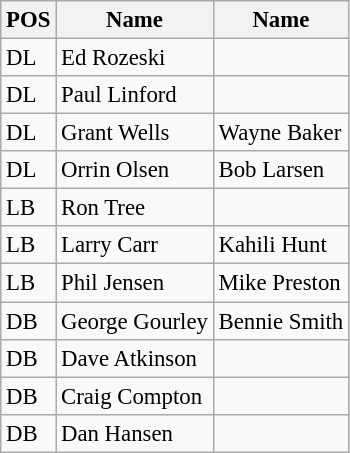<table class="wikitable" style="text-align:center; font-size:95%; text-align:left">
<tr>
<th>POS</th>
<th>Name</th>
<th>Name</th>
</tr>
<tr>
<td>DL</td>
<td>Ed Rozeski</td>
<td></td>
</tr>
<tr>
<td>DL</td>
<td>Paul Linford</td>
<td></td>
</tr>
<tr>
<td>DL</td>
<td>Grant Wells</td>
<td>Wayne Baker</td>
</tr>
<tr>
<td>DL</td>
<td>Orrin Olsen</td>
<td>Bob Larsen</td>
</tr>
<tr>
<td>LB</td>
<td>Ron Tree</td>
<td></td>
</tr>
<tr>
<td>LB</td>
<td>Larry Carr</td>
<td>Kahili Hunt</td>
</tr>
<tr>
<td>LB</td>
<td>Phil Jensen</td>
<td>Mike Preston</td>
</tr>
<tr>
<td>DB</td>
<td>George Gourley</td>
<td>Bennie Smith</td>
</tr>
<tr>
<td>DB</td>
<td>Dave Atkinson</td>
<td></td>
</tr>
<tr>
<td>DB</td>
<td>Craig Compton</td>
<td></td>
</tr>
<tr>
<td>DB</td>
<td>Dan Hansen</td>
<td></td>
</tr>
</table>
